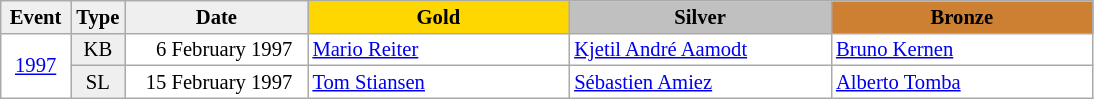<table class="wikitable plainrowheaders" style="background:#fff; font-size:86%; line-height:15px; border:grey solid 1px; border-collapse:collapse;">
<tr>
<th style="background-color: #EFEFEF;" width="40">Event</th>
<th style="background-color: #EFEFEF;" width="30">Type</th>
<th style="background-color: #EFEFEF;" width="115">Date</th>
<th style="background-color: #FFD700;" width="168">Gold</th>
<th style="background-color: #C0C0C0;" width="168">Silver</th>
<th style="background-color: #CD7F32;" width="168">Bronze</th>
</tr>
<tr>
<td align=center rowspan=2><a href='#'>1997</a></td>
<td align=center bgcolor=#EFEFEF>KB</td>
<td align=right>6 February 1997  </td>
<td> <a href='#'>Mario Reiter</a></td>
<td> <a href='#'>Kjetil André Aamodt</a></td>
<td> <a href='#'>Bruno Kernen</a></td>
</tr>
<tr>
<td align=center bgcolor=#EFEFEF>SL</td>
<td align=right>15 February 1997  </td>
<td> <a href='#'>Tom Stiansen</a></td>
<td> <a href='#'>Sébastien Amiez</a></td>
<td> <a href='#'>Alberto Tomba</a></td>
</tr>
</table>
